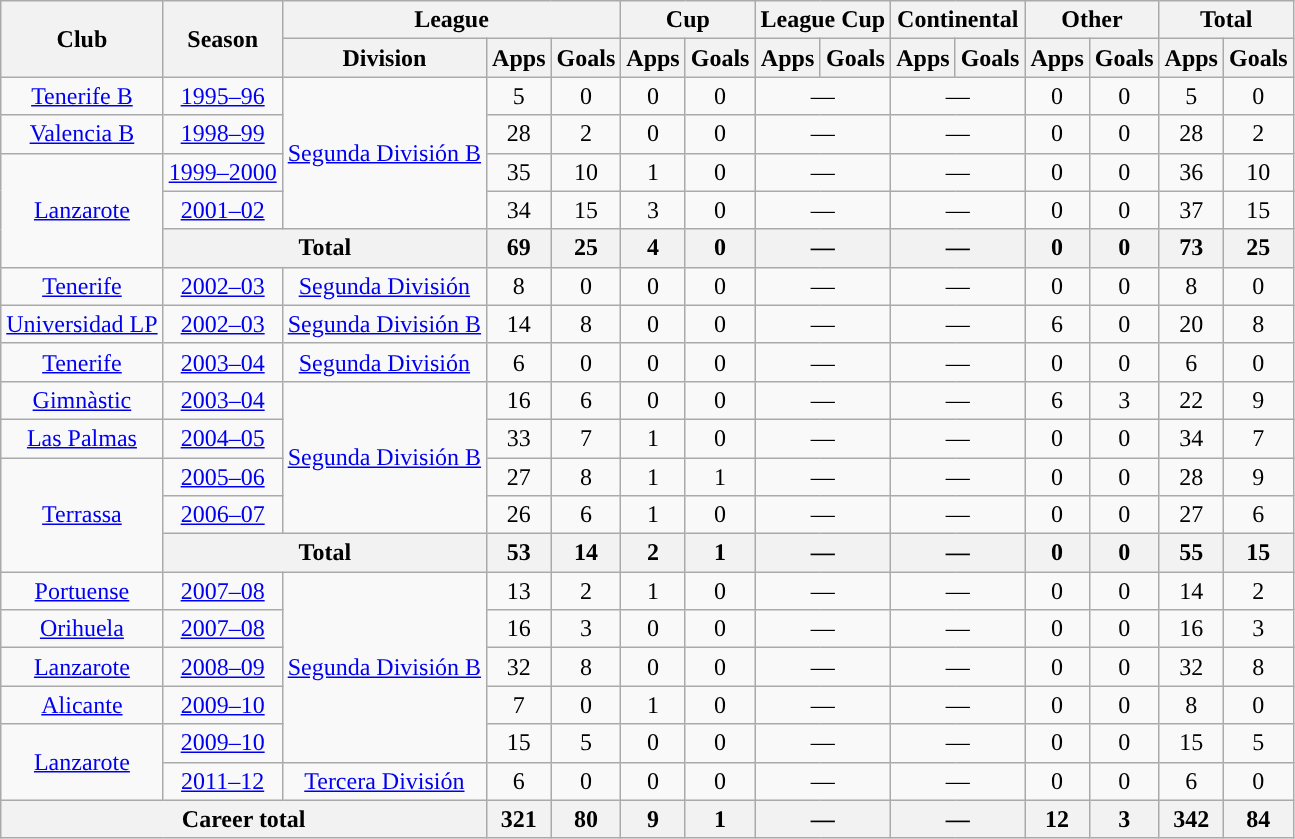<table class="wikitable" style="text-align:center">
<tr>
<th rowspan="2">Club</th>
<th rowspan="2">Season</th>
<th colspan="3">League</th>
<th colspan="2">Cup</th>
<th colspan="2">League Cup</th>
<th colspan="2">Continental</th>
<th colspan="2">Other</th>
<th colspan="2">Total</th>
</tr>
<tr>
<th>Division</th>
<th>Apps</th>
<th>Goals</th>
<th>Apps</th>
<th>Goals</th>
<th>Apps</th>
<th>Goals</th>
<th>Apps</th>
<th>Goals</th>
<th>Apps</th>
<th>Goals</th>
<th>Apps</th>
<th>Goals</th>
</tr>
<tr>
<td rowspan="1"><a href='#'>Tenerife B</a></td>
<td><a href='#'>1995–96</a></td>
<td rowspan="4"><a href='#'>Segunda División B</a></td>
<td>5</td>
<td>0</td>
<td>0</td>
<td>0</td>
<td colspan="2">—</td>
<td colspan="2">—</td>
<td>0</td>
<td>0</td>
<td>5</td>
<td>0</td>
</tr>
<tr>
<td rowspan="1"><a href='#'>Valencia B</a></td>
<td><a href='#'>1998–99</a></td>
<td>28</td>
<td>2</td>
<td>0</td>
<td>0</td>
<td colspan="2">—</td>
<td colspan="2">—</td>
<td>0</td>
<td>0</td>
<td>28</td>
<td>2</td>
</tr>
<tr>
<td rowspan="3"><a href='#'>Lanzarote</a></td>
<td><a href='#'>1999–2000</a></td>
<td>35</td>
<td>10</td>
<td>1</td>
<td>0</td>
<td colspan="2">—</td>
<td colspan="2">—</td>
<td>0</td>
<td>0</td>
<td>36</td>
<td>10</td>
</tr>
<tr>
<td><a href='#'>2001–02</a></td>
<td>34</td>
<td>15</td>
<td>3</td>
<td>0</td>
<td colspan="2">—</td>
<td colspan="2">—</td>
<td>0</td>
<td>0</td>
<td>37</td>
<td>15</td>
</tr>
<tr>
<th colspan="2">Total</th>
<th>69</th>
<th>25</th>
<th>4</th>
<th>0</th>
<th colspan="2">—</th>
<th colspan="2">—</th>
<th>0</th>
<th>0</th>
<th>73</th>
<th>25</th>
</tr>
<tr>
<td rowspan="1"><a href='#'>Tenerife</a></td>
<td><a href='#'>2002–03</a></td>
<td rowspan="1"><a href='#'>Segunda División</a></td>
<td>8</td>
<td>0</td>
<td>0</td>
<td>0</td>
<td colspan="2">—</td>
<td colspan="2">—</td>
<td>0</td>
<td>0</td>
<td>8</td>
<td>0</td>
</tr>
<tr>
<td rowspan="1"><a href='#'>Universidad LP</a></td>
<td><a href='#'>2002–03</a></td>
<td rowspan="1"><a href='#'>Segunda División B</a></td>
<td>14</td>
<td>8</td>
<td>0</td>
<td>0</td>
<td colspan="2">—</td>
<td colspan="2">—</td>
<td>6</td>
<td>0</td>
<td>20</td>
<td>8</td>
</tr>
<tr>
<td rowspan="1"><a href='#'>Tenerife</a></td>
<td><a href='#'>2003–04</a></td>
<td rowspan="1"><a href='#'>Segunda División</a></td>
<td>6</td>
<td>0</td>
<td>0</td>
<td>0</td>
<td colspan="2">—</td>
<td colspan="2">—</td>
<td>0</td>
<td>0</td>
<td>6</td>
<td>0</td>
</tr>
<tr>
<td rowspan="1"><a href='#'>Gimnàstic</a></td>
<td><a href='#'>2003–04</a></td>
<td rowspan="4"><a href='#'>Segunda División B</a></td>
<td>16</td>
<td>6</td>
<td>0</td>
<td>0</td>
<td colspan="2">—</td>
<td colspan="2">—</td>
<td>6</td>
<td>3</td>
<td>22</td>
<td>9</td>
</tr>
<tr>
<td rowspan="1"><a href='#'>Las Palmas</a></td>
<td><a href='#'>2004–05</a></td>
<td>33</td>
<td>7</td>
<td>1</td>
<td>0</td>
<td colspan="2">—</td>
<td colspan="2">—</td>
<td>0</td>
<td>0</td>
<td>34</td>
<td>7</td>
</tr>
<tr>
<td rowspan="3"><a href='#'>Terrassa</a></td>
<td><a href='#'>2005–06</a></td>
<td>27</td>
<td>8</td>
<td>1</td>
<td>1</td>
<td colspan="2">—</td>
<td colspan="2">—</td>
<td>0</td>
<td>0</td>
<td>28</td>
<td>9</td>
</tr>
<tr>
<td><a href='#'>2006–07</a></td>
<td>26</td>
<td>6</td>
<td>1</td>
<td>0</td>
<td colspan="2">—</td>
<td colspan="2">—</td>
<td>0</td>
<td>0</td>
<td>27</td>
<td>6</td>
</tr>
<tr>
<th colspan="2">Total</th>
<th>53</th>
<th>14</th>
<th>2</th>
<th>1</th>
<th colspan="2">—</th>
<th colspan="2">—</th>
<th>0</th>
<th>0</th>
<th>55</th>
<th>15</th>
</tr>
<tr>
<td rowspan="1"><a href='#'>Portuense</a></td>
<td><a href='#'>2007–08</a></td>
<td rowspan="5"><a href='#'>Segunda División B</a></td>
<td>13</td>
<td>2</td>
<td>1</td>
<td>0</td>
<td colspan="2">—</td>
<td colspan="2">—</td>
<td>0</td>
<td>0</td>
<td>14</td>
<td>2</td>
</tr>
<tr>
<td rowspan="1"><a href='#'>Orihuela</a></td>
<td><a href='#'>2007–08</a></td>
<td>16</td>
<td>3</td>
<td>0</td>
<td>0</td>
<td colspan="2">—</td>
<td colspan="2">—</td>
<td>0</td>
<td>0</td>
<td>16</td>
<td>3</td>
</tr>
<tr>
<td rowspan="1"><a href='#'>Lanzarote</a></td>
<td><a href='#'>2008–09</a></td>
<td>32</td>
<td>8</td>
<td>0</td>
<td>0</td>
<td colspan="2">—</td>
<td colspan="2">—</td>
<td>0</td>
<td>0</td>
<td>32</td>
<td>8</td>
</tr>
<tr>
<td rowspan="1"><a href='#'>Alicante</a></td>
<td><a href='#'>2009–10</a></td>
<td>7</td>
<td>0</td>
<td>1</td>
<td>0</td>
<td colspan="2">—</td>
<td colspan="2">—</td>
<td>0</td>
<td>0</td>
<td>8</td>
<td>0</td>
</tr>
<tr>
<td rowspan="2"><a href='#'>Lanzarote</a></td>
<td><a href='#'>2009–10</a></td>
<td>15</td>
<td>5</td>
<td>0</td>
<td>0</td>
<td colspan="2">—</td>
<td colspan="2">—</td>
<td>0</td>
<td>0</td>
<td>15</td>
<td>5</td>
</tr>
<tr>
<td><a href='#'>2011–12</a></td>
<td rowspan="1"><a href='#'>Tercera División</a></td>
<td>6</td>
<td>0</td>
<td>0</td>
<td>0</td>
<td colspan="2">—</td>
<td colspan="2">—</td>
<td>0</td>
<td>0</td>
<td>6</td>
<td>0</td>
</tr>
<tr>
<th colspan="3">Career total</th>
<th>321</th>
<th>80</th>
<th>9</th>
<th>1</th>
<th colspan="2">—</th>
<th colspan="2">—</th>
<th>12</th>
<th>3</th>
<th>342</th>
<th>84</th>
</tr>
</table>
